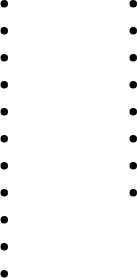<table>
<tr>
<td style="vertical-align:top; width:25%;"><br><ul><li></li><li></li><li></li><li></li><li></li><li></li><li></li><li></li><li></li><li></li><li></li></ul></td>
<td style="vertical-align:top; width:25%;"><br><ul><li></li><li></li><li></li><li></li><li></li><li></li><li></li><li></li></ul></td>
</tr>
</table>
